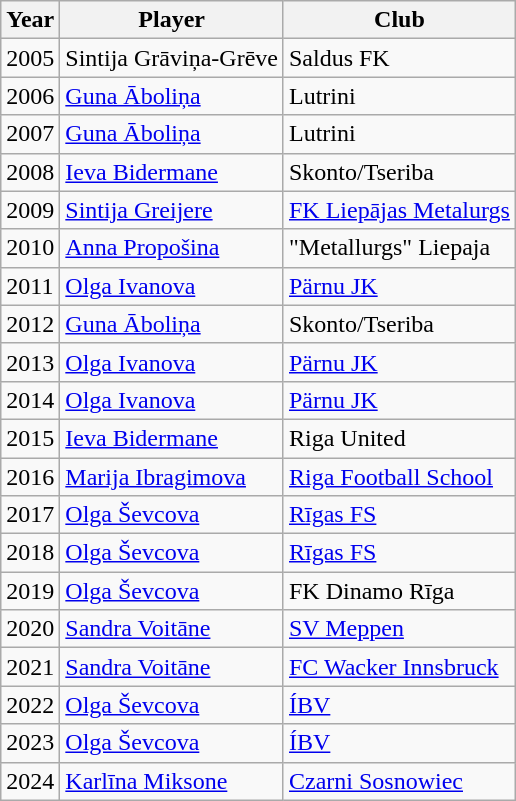<table class="wikitable">
<tr>
<th>Year</th>
<th>Player</th>
<th>Club</th>
</tr>
<tr>
<td>2005</td>
<td>Sintija Grāviņa-Grēve</td>
<td> Saldus FK</td>
</tr>
<tr>
<td>2006</td>
<td><a href='#'>Guna Āboliņa</a></td>
<td> Lutrini</td>
</tr>
<tr>
<td>2007</td>
<td><a href='#'>Guna Āboliņa</a></td>
<td> Lutrini</td>
</tr>
<tr>
<td>2008</td>
<td><a href='#'>Ieva Bidermane</a></td>
<td> Skonto/Tseriba</td>
</tr>
<tr>
<td>2009</td>
<td><a href='#'>Sintija Greijere</a></td>
<td> <a href='#'>FK Liepājas Metalurgs</a></td>
</tr>
<tr>
<td>2010</td>
<td><a href='#'>Anna Propošina</a></td>
<td> "Metallurgs" Liepaja</td>
</tr>
<tr>
<td>2011</td>
<td><a href='#'>Olga Ivanova</a></td>
<td> <a href='#'>Pärnu JK</a></td>
</tr>
<tr>
<td>2012</td>
<td><a href='#'>Guna Āboliņa</a></td>
<td> Skonto/Tseriba</td>
</tr>
<tr>
<td>2013</td>
<td><a href='#'>Olga Ivanova</a></td>
<td> <a href='#'>Pärnu JK</a></td>
</tr>
<tr>
<td>2014</td>
<td><a href='#'>Olga Ivanova</a></td>
<td> <a href='#'>Pärnu JK</a></td>
</tr>
<tr>
<td>2015</td>
<td><a href='#'>Ieva Bidermane</a></td>
<td> Riga United</td>
</tr>
<tr>
<td>2016</td>
<td><a href='#'>Marija Ibragimova</a></td>
<td> <a href='#'>Riga Football School</a></td>
</tr>
<tr>
<td>2017</td>
<td><a href='#'>Olga Ševcova</a></td>
<td> <a href='#'>Rīgas FS</a></td>
</tr>
<tr>
<td>2018</td>
<td><a href='#'>Olga Ševcova</a></td>
<td> <a href='#'>Rīgas FS</a></td>
</tr>
<tr>
<td>2019</td>
<td><a href='#'>Olga Ševcova</a></td>
<td> FK Dinamo Rīga</td>
</tr>
<tr>
<td>2020</td>
<td><a href='#'>Sandra Voitāne</a></td>
<td> <a href='#'>SV Meppen</a></td>
</tr>
<tr>
<td>2021</td>
<td><a href='#'>Sandra Voitāne</a></td>
<td> <a href='#'>FC Wacker Innsbruck</a></td>
</tr>
<tr>
<td>2022</td>
<td><a href='#'>Olga Ševcova</a></td>
<td> <a href='#'>ÍBV</a></td>
</tr>
<tr>
<td>2023</td>
<td><a href='#'>Olga Ševcova</a></td>
<td> <a href='#'>ÍBV</a></td>
</tr>
<tr>
<td>2024</td>
<td><a href='#'>Karlīna Miksone</a></td>
<td> <a href='#'>Czarni Sosnowiec</a></td>
</tr>
</table>
